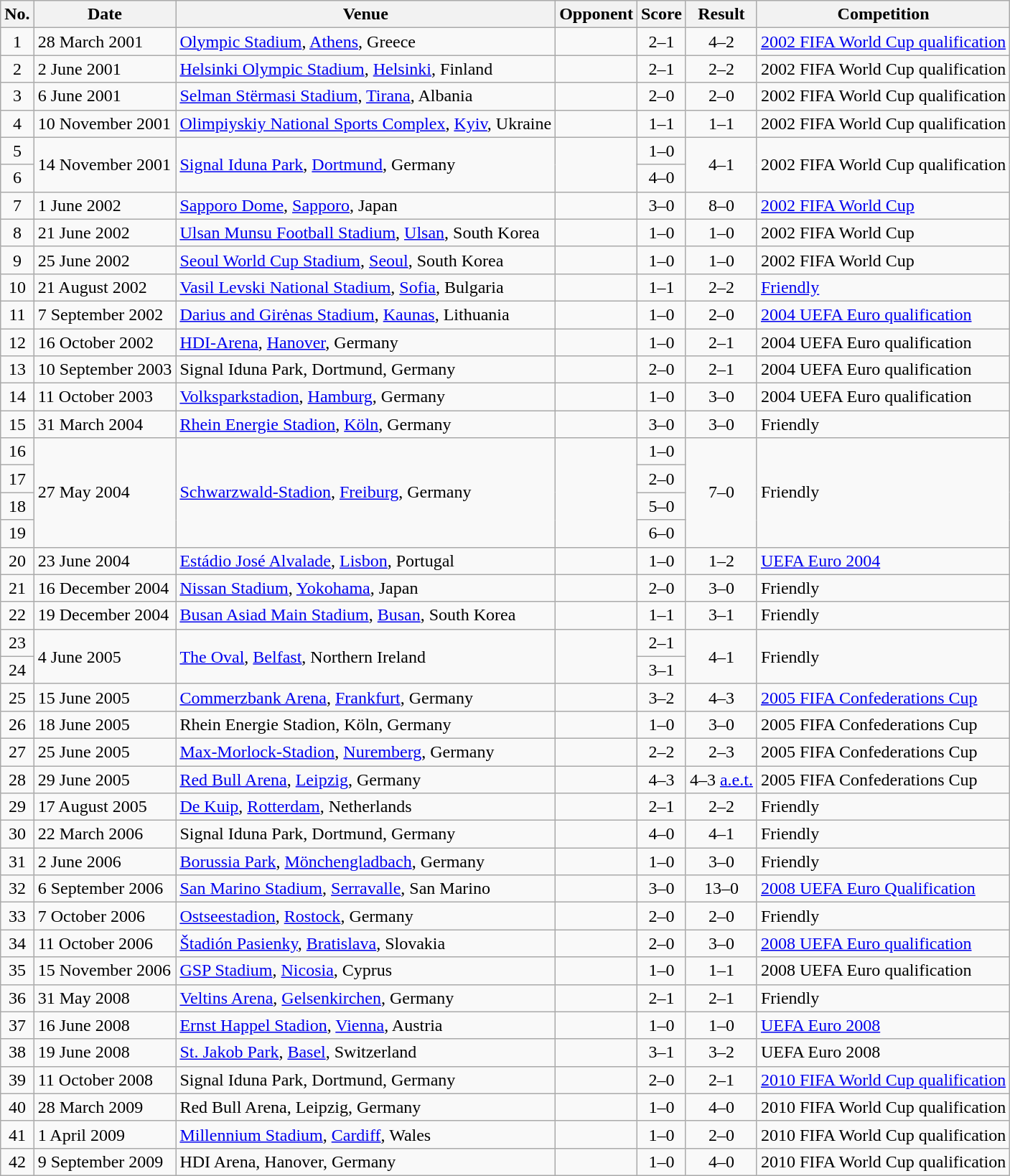<table class="wikitable sortable">
<tr>
<th scope="col">No.</th>
<th scope="col">Date</th>
<th scope="col">Venue</th>
<th scope="col">Opponent</th>
<th scope="col">Score</th>
<th scope="col">Result</th>
<th scope="col">Competition</th>
</tr>
<tr>
<td align="center">1</td>
<td>28 March 2001</td>
<td><a href='#'>Olympic Stadium</a>, <a href='#'>Athens</a>, Greece</td>
<td></td>
<td align="center">2–1</td>
<td align="center">4–2</td>
<td><a href='#'>2002 FIFA World Cup qualification</a></td>
</tr>
<tr>
<td align="center">2</td>
<td>2 June 2001</td>
<td><a href='#'>Helsinki Olympic Stadium</a>, <a href='#'>Helsinki</a>, Finland</td>
<td></td>
<td align="center">2–1</td>
<td align="center">2–2</td>
<td>2002 FIFA World Cup qualification</td>
</tr>
<tr>
<td align="center">3</td>
<td>6 June 2001</td>
<td><a href='#'>Selman Stërmasi Stadium</a>, <a href='#'>Tirana</a>, Albania</td>
<td></td>
<td align="center">2–0</td>
<td align="center">2–0</td>
<td>2002 FIFA World Cup qualification</td>
</tr>
<tr>
<td align="center">4</td>
<td>10 November 2001</td>
<td><a href='#'>Olimpiyskiy National Sports Complex</a>, <a href='#'>Kyiv</a>, Ukraine</td>
<td></td>
<td align="center">1–1</td>
<td align="center">1–1</td>
<td>2002 FIFA World Cup qualification</td>
</tr>
<tr>
<td align="center">5</td>
<td rowspan="2">14 November 2001</td>
<td rowspan="2"><a href='#'>Signal Iduna Park</a>, <a href='#'>Dortmund</a>, Germany</td>
<td rowspan="2"></td>
<td align="center">1–0</td>
<td rowspan="2" align="center">4–1</td>
<td rowspan="2">2002 FIFA World Cup qualification</td>
</tr>
<tr>
<td align="center">6</td>
<td align="center">4–0</td>
</tr>
<tr>
<td align="center">7</td>
<td>1 June 2002</td>
<td><a href='#'>Sapporo Dome</a>, <a href='#'>Sapporo</a>, Japan</td>
<td></td>
<td align="center">3–0</td>
<td align="center">8–0</td>
<td><a href='#'>2002 FIFA World Cup</a></td>
</tr>
<tr>
<td align="center">8</td>
<td>21 June 2002</td>
<td><a href='#'>Ulsan Munsu Football Stadium</a>, <a href='#'>Ulsan</a>, South Korea</td>
<td></td>
<td align="center">1–0</td>
<td align="center">1–0</td>
<td>2002 FIFA World Cup</td>
</tr>
<tr>
<td align="center">9</td>
<td>25 June 2002</td>
<td><a href='#'>Seoul World Cup Stadium</a>, <a href='#'>Seoul</a>, South Korea</td>
<td></td>
<td align="center">1–0</td>
<td align="center">1–0</td>
<td>2002 FIFA World Cup</td>
</tr>
<tr>
<td align="center">10</td>
<td>21 August 2002</td>
<td><a href='#'>Vasil Levski National Stadium</a>, <a href='#'>Sofia</a>, Bulgaria</td>
<td></td>
<td align="center">1–1</td>
<td align="center">2–2</td>
<td><a href='#'>Friendly</a></td>
</tr>
<tr>
<td align="center">11</td>
<td>7 September 2002</td>
<td><a href='#'>Darius and Girėnas Stadium</a>, <a href='#'>Kaunas</a>, Lithuania</td>
<td></td>
<td align="center">1–0</td>
<td align="center">2–0</td>
<td><a href='#'>2004 UEFA Euro qualification</a></td>
</tr>
<tr>
<td align="center">12</td>
<td>16 October 2002</td>
<td><a href='#'>HDI-Arena</a>, <a href='#'>Hanover</a>, Germany</td>
<td></td>
<td align="center">1–0</td>
<td align="center">2–1</td>
<td>2004 UEFA Euro qualification</td>
</tr>
<tr>
<td align="center">13</td>
<td>10 September 2003</td>
<td>Signal Iduna Park, Dortmund, Germany</td>
<td></td>
<td align="center">2–0</td>
<td align="center">2–1</td>
<td>2004 UEFA Euro qualification</td>
</tr>
<tr>
<td align="center">14</td>
<td>11 October 2003</td>
<td><a href='#'>Volksparkstadion</a>, <a href='#'>Hamburg</a>, Germany</td>
<td></td>
<td align="center">1–0</td>
<td align="center">3–0</td>
<td>2004 UEFA Euro qualification</td>
</tr>
<tr>
<td align="center">15</td>
<td>31 March 2004</td>
<td><a href='#'>Rhein Energie Stadion</a>, <a href='#'>Köln</a>, Germany</td>
<td></td>
<td align="center">3–0</td>
<td align="center">3–0</td>
<td>Friendly</td>
</tr>
<tr>
<td align="center">16</td>
<td rowspan="4">27 May 2004</td>
<td rowspan="4"><a href='#'>Schwarzwald-Stadion</a>, <a href='#'>Freiburg</a>, Germany</td>
<td rowspan="4"></td>
<td align="center">1–0</td>
<td rowspan="4" align="center">7–0</td>
<td rowspan="4">Friendly</td>
</tr>
<tr>
<td align="center">17</td>
<td align="center">2–0</td>
</tr>
<tr>
<td align="center">18</td>
<td align="center">5–0</td>
</tr>
<tr>
<td align="center">19</td>
<td align="center">6–0</td>
</tr>
<tr>
<td align="center">20</td>
<td>23 June 2004</td>
<td><a href='#'>Estádio José Alvalade</a>, <a href='#'>Lisbon</a>, Portugal</td>
<td></td>
<td align="center">1–0</td>
<td align="center">1–2</td>
<td><a href='#'>UEFA Euro 2004</a></td>
</tr>
<tr>
<td align="center">21</td>
<td>16 December 2004</td>
<td><a href='#'>Nissan Stadium</a>, <a href='#'>Yokohama</a>, Japan</td>
<td></td>
<td align="center">2–0</td>
<td align="center">3–0</td>
<td>Friendly</td>
</tr>
<tr>
<td align="center">22</td>
<td>19 December 2004</td>
<td><a href='#'>Busan Asiad Main Stadium</a>, <a href='#'>Busan</a>, South Korea</td>
<td></td>
<td align="center">1–1</td>
<td align="center">3–1</td>
<td>Friendly</td>
</tr>
<tr>
<td align="center">23</td>
<td rowspan="2">4 June 2005</td>
<td rowspan="2"><a href='#'>The Oval</a>, <a href='#'>Belfast</a>, Northern Ireland</td>
<td rowspan="2"></td>
<td align="center">2–1</td>
<td rowspan="2" align="center">4–1</td>
<td rowspan="2">Friendly</td>
</tr>
<tr>
<td align="center">24</td>
<td align="center">3–1</td>
</tr>
<tr>
<td align="center">25</td>
<td>15 June 2005</td>
<td><a href='#'>Commerzbank Arena</a>, <a href='#'>Frankfurt</a>, Germany</td>
<td></td>
<td align="center">3–2</td>
<td align="center">4–3</td>
<td><a href='#'>2005 FIFA Confederations Cup</a></td>
</tr>
<tr>
<td align="center">26</td>
<td>18 June 2005</td>
<td>Rhein Energie Stadion, Köln, Germany</td>
<td></td>
<td align="center">1–0</td>
<td align="center">3–0</td>
<td>2005 FIFA Confederations Cup</td>
</tr>
<tr>
<td align="center">27</td>
<td>25 June 2005</td>
<td><a href='#'>Max-Morlock-Stadion</a>, <a href='#'>Nuremberg</a>, Germany</td>
<td></td>
<td align="center">2–2</td>
<td align="center">2–3</td>
<td>2005 FIFA Confederations Cup</td>
</tr>
<tr>
<td align="center">28</td>
<td>29 June 2005</td>
<td><a href='#'>Red Bull Arena</a>, <a href='#'>Leipzig</a>, Germany</td>
<td></td>
<td align="center">4–3</td>
<td align="center">4–3 <a href='#'>a.e.t.</a></td>
<td>2005 FIFA Confederations Cup</td>
</tr>
<tr>
<td align="center">29</td>
<td>17 August 2005</td>
<td><a href='#'>De Kuip</a>, <a href='#'>Rotterdam</a>, Netherlands</td>
<td></td>
<td align="center">2–1</td>
<td align="center">2–2</td>
<td>Friendly</td>
</tr>
<tr>
<td align="center">30</td>
<td>22 March 2006</td>
<td>Signal Iduna Park, Dortmund, Germany</td>
<td></td>
<td align="center">4–0</td>
<td align="center">4–1</td>
<td>Friendly</td>
</tr>
<tr>
<td align="center">31</td>
<td>2 June 2006</td>
<td><a href='#'>Borussia Park</a>, <a href='#'>Mönchengladbach</a>, Germany</td>
<td></td>
<td align="center">1–0</td>
<td align="center">3–0</td>
<td>Friendly</td>
</tr>
<tr>
<td align="center">32</td>
<td>6 September 2006</td>
<td><a href='#'>San Marino Stadium</a>, <a href='#'>Serravalle</a>, San Marino</td>
<td></td>
<td align="center">3–0</td>
<td align="center">13–0</td>
<td><a href='#'>2008 UEFA Euro Qualification</a></td>
</tr>
<tr>
<td align="center">33</td>
<td>7 October 2006</td>
<td><a href='#'>Ostseestadion</a>, <a href='#'>Rostock</a>, Germany</td>
<td></td>
<td align="center">2–0</td>
<td align="center">2–0</td>
<td>Friendly</td>
</tr>
<tr>
<td align="center">34</td>
<td>11 October 2006</td>
<td><a href='#'>Štadión Pasienky</a>, <a href='#'>Bratislava</a>, Slovakia</td>
<td></td>
<td align="center">2–0</td>
<td align="center">3–0</td>
<td><a href='#'>2008 UEFA Euro qualification</a></td>
</tr>
<tr>
<td align="center">35</td>
<td>15 November 2006</td>
<td><a href='#'>GSP Stadium</a>, <a href='#'>Nicosia</a>, Cyprus</td>
<td></td>
<td align="center">1–0</td>
<td align="center">1–1</td>
<td>2008 UEFA Euro qualification</td>
</tr>
<tr>
<td align="center">36</td>
<td>31 May 2008</td>
<td><a href='#'>Veltins Arena</a>, <a href='#'>Gelsenkirchen</a>, Germany</td>
<td></td>
<td align="center">2–1</td>
<td align="center">2–1</td>
<td>Friendly</td>
</tr>
<tr>
<td align="center">37</td>
<td>16 June 2008</td>
<td><a href='#'>Ernst Happel Stadion</a>, <a href='#'>Vienna</a>, Austria</td>
<td></td>
<td align="center">1–0</td>
<td align="center">1–0</td>
<td><a href='#'>UEFA Euro 2008</a></td>
</tr>
<tr>
<td align="center">38</td>
<td>19 June 2008</td>
<td><a href='#'>St. Jakob Park</a>, <a href='#'>Basel</a>, Switzerland</td>
<td></td>
<td align="center">3–1</td>
<td align="center">3–2</td>
<td>UEFA Euro 2008</td>
</tr>
<tr>
<td align="center">39</td>
<td>11 October 2008</td>
<td>Signal Iduna Park, Dortmund, Germany</td>
<td></td>
<td align="center">2–0</td>
<td align="center">2–1</td>
<td><a href='#'>2010 FIFA World Cup qualification</a></td>
</tr>
<tr>
<td align="center">40</td>
<td>28 March 2009</td>
<td>Red Bull Arena, Leipzig, Germany</td>
<td></td>
<td align="center">1–0</td>
<td align="center">4–0</td>
<td>2010 FIFA World Cup qualification</td>
</tr>
<tr>
<td align="center">41</td>
<td>1 April 2009</td>
<td><a href='#'>Millennium Stadium</a>, <a href='#'>Cardiff</a>, Wales</td>
<td></td>
<td align="center">1–0</td>
<td align="center">2–0</td>
<td>2010 FIFA World Cup qualification</td>
</tr>
<tr>
<td align="center">42</td>
<td>9 September 2009</td>
<td>HDI Arena, Hanover, Germany</td>
<td></td>
<td align="center">1–0</td>
<td align="center">4–0</td>
<td>2010 FIFA World Cup qualification</td>
</tr>
</table>
